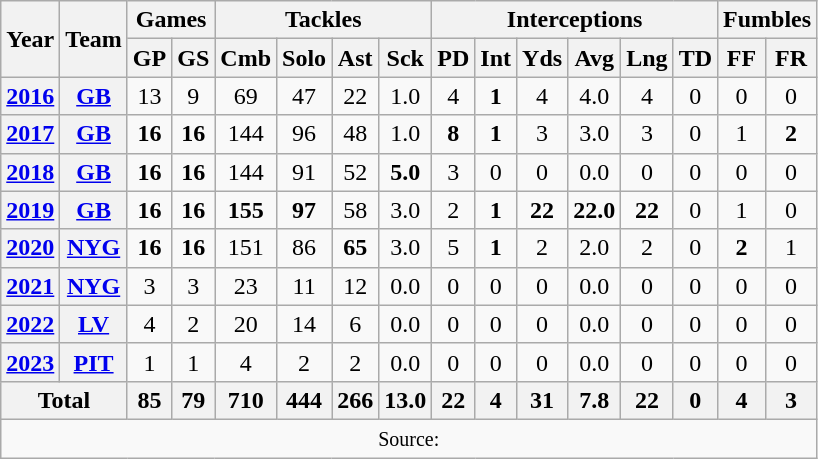<table class="wikitable" style="text-align: center;">
<tr>
<th rowspan="2">Year</th>
<th rowspan="2">Team</th>
<th colspan="2">Games</th>
<th colspan="4">Tackles</th>
<th colspan="6">Interceptions</th>
<th colspan="2">Fumbles</th>
</tr>
<tr>
<th>GP</th>
<th>GS</th>
<th>Cmb</th>
<th>Solo</th>
<th>Ast</th>
<th>Sck</th>
<th>PD</th>
<th>Int</th>
<th>Yds</th>
<th>Avg</th>
<th>Lng</th>
<th>TD</th>
<th>FF</th>
<th>FR</th>
</tr>
<tr>
<th><a href='#'>2016</a></th>
<th><a href='#'>GB</a></th>
<td>13</td>
<td>9</td>
<td>69</td>
<td>47</td>
<td>22</td>
<td>1.0</td>
<td>4</td>
<td><strong>1</strong></td>
<td>4</td>
<td>4.0</td>
<td>4</td>
<td>0</td>
<td>0</td>
<td>0</td>
</tr>
<tr>
<th><a href='#'>2017</a></th>
<th><a href='#'>GB</a></th>
<td><strong>16</strong></td>
<td><strong>16</strong></td>
<td>144</td>
<td>96</td>
<td>48</td>
<td>1.0</td>
<td><strong>8</strong></td>
<td><strong>1</strong></td>
<td>3</td>
<td>3.0</td>
<td>3</td>
<td>0</td>
<td>1</td>
<td><strong>2</strong></td>
</tr>
<tr>
<th><a href='#'>2018</a></th>
<th><a href='#'>GB</a></th>
<td><strong>16</strong></td>
<td><strong>16</strong></td>
<td>144</td>
<td>91</td>
<td>52</td>
<td><strong>5.0</strong></td>
<td>3</td>
<td>0</td>
<td>0</td>
<td>0.0</td>
<td>0</td>
<td>0</td>
<td>0</td>
<td>0</td>
</tr>
<tr>
<th><a href='#'>2019</a></th>
<th><a href='#'>GB</a></th>
<td><strong>16</strong></td>
<td><strong>16</strong></td>
<td><strong>155</strong></td>
<td><strong>97</strong></td>
<td>58</td>
<td>3.0</td>
<td>2</td>
<td><strong>1</strong></td>
<td><strong>22</strong></td>
<td><strong>22.0</strong></td>
<td><strong>22</strong></td>
<td>0</td>
<td>1</td>
<td>0</td>
</tr>
<tr>
<th><a href='#'>2020</a></th>
<th><a href='#'>NYG</a></th>
<td><strong>16</strong></td>
<td><strong>16</strong></td>
<td>151</td>
<td>86</td>
<td><strong>65</strong></td>
<td>3.0</td>
<td>5</td>
<td><strong>1</strong></td>
<td>2</td>
<td>2.0</td>
<td>2</td>
<td>0</td>
<td><strong>2</strong></td>
<td>1</td>
</tr>
<tr>
<th><a href='#'>2021</a></th>
<th><a href='#'>NYG</a></th>
<td>3</td>
<td>3</td>
<td>23</td>
<td>11</td>
<td>12</td>
<td>0.0</td>
<td>0</td>
<td>0</td>
<td>0</td>
<td>0.0</td>
<td>0</td>
<td>0</td>
<td>0</td>
<td>0</td>
</tr>
<tr>
<th><a href='#'>2022</a></th>
<th><a href='#'>LV</a></th>
<td>4</td>
<td>2</td>
<td>20</td>
<td>14</td>
<td>6</td>
<td>0.0</td>
<td>0</td>
<td>0</td>
<td>0</td>
<td>0.0</td>
<td>0</td>
<td>0</td>
<td>0</td>
<td>0</td>
</tr>
<tr>
<th><a href='#'>2023</a></th>
<th><a href='#'>PIT</a></th>
<td>1</td>
<td>1</td>
<td>4</td>
<td>2</td>
<td>2</td>
<td>0.0</td>
<td>0</td>
<td>0</td>
<td>0</td>
<td>0.0</td>
<td>0</td>
<td>0</td>
<td>0</td>
<td>0</td>
</tr>
<tr>
<th colspan="2">Total</th>
<th>85</th>
<th>79</th>
<th>710</th>
<th>444</th>
<th>266</th>
<th>13.0</th>
<th>22</th>
<th>4</th>
<th>31</th>
<th>7.8</th>
<th>22</th>
<th>0</th>
<th>4</th>
<th>3</th>
</tr>
<tr>
<td colspan="16"><small>Source: </small></td>
</tr>
</table>
